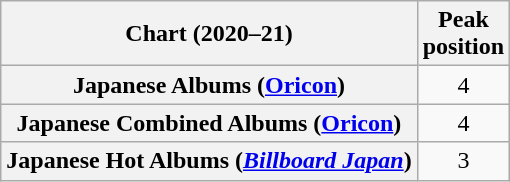<table class="wikitable sortable plainrowheaders" style="text-align:center">
<tr>
<th scope="col">Chart (2020–21)</th>
<th scope="col">Peak<br>position</th>
</tr>
<tr>
<th scope="row">Japanese Albums (<a href='#'>Oricon</a>)</th>
<td>4</td>
</tr>
<tr>
<th scope="row">Japanese Combined Albums (<a href='#'>Oricon</a>)</th>
<td>4</td>
</tr>
<tr>
<th scope="row">Japanese Hot Albums (<em><a href='#'>Billboard Japan</a></em>)</th>
<td>3</td>
</tr>
</table>
